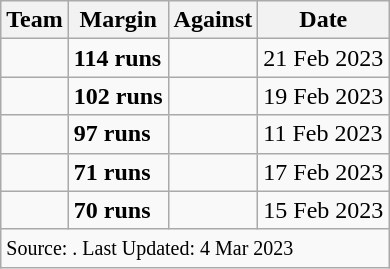<table class="wikitable sortable" style="text-align:left">
<tr>
<th>Team</th>
<th>Margin</th>
<th>Against</th>
<th class="unsortable">Date</th>
</tr>
<tr>
<td></td>
<td><strong>114 runs</strong></td>
<td></td>
<td>21 Feb 2023</td>
</tr>
<tr>
<td></td>
<td><strong>102 runs</strong></td>
<td></td>
<td>19 Feb 2023</td>
</tr>
<tr>
<td></td>
<td><strong>97 runs</strong></td>
<td></td>
<td>11 Feb 2023</td>
</tr>
<tr>
<td></td>
<td><strong>71 runs</strong></td>
<td></td>
<td>17 Feb 2023</td>
</tr>
<tr>
<td></td>
<td><strong>70 runs</strong></td>
<td></td>
<td>15 Feb 2023</td>
</tr>
<tr>
<td colspan=5><small>Source: . Last Updated: 4 Mar 2023 </small></td>
</tr>
</table>
